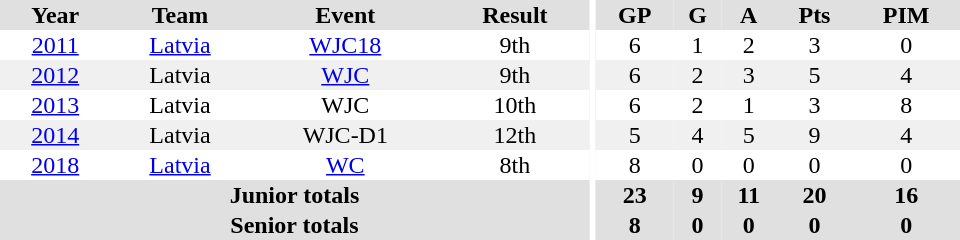<table border="0" cellpadding="1" cellspacing="0" ID="Table3" style="text-align:center; width:40em">
<tr ALIGN="center" bgcolor="#e0e0e0">
<th>Year</th>
<th>Team</th>
<th>Event</th>
<th>Result</th>
<th rowspan="99" bgcolor="#ffffff"></th>
<th>GP</th>
<th>G</th>
<th>A</th>
<th>Pts</th>
<th>PIM</th>
</tr>
<tr ALIGN="center">
<td><a href='#'>2011</a></td>
<td><a href='#'>Latvia</a></td>
<td><a href='#'>WJC18</a></td>
<td>9th</td>
<td>6</td>
<td>1</td>
<td>2</td>
<td>3</td>
<td>0</td>
</tr>
<tr ALIGN="center" bgcolor="#f0f0f0">
<td><a href='#'>2012</a></td>
<td>Latvia</td>
<td><a href='#'>WJC</a></td>
<td>9th</td>
<td>6</td>
<td>2</td>
<td>3</td>
<td>5</td>
<td>4</td>
</tr>
<tr ALIGN="center">
<td><a href='#'>2013</a></td>
<td>Latvia</td>
<td>WJC</td>
<td>10th</td>
<td>6</td>
<td>2</td>
<td>1</td>
<td>3</td>
<td>8</td>
</tr>
<tr ALIGN="center" bgcolor="#f0f0f0">
<td><a href='#'>2014</a></td>
<td>Latvia</td>
<td>WJC-D1</td>
<td>12th</td>
<td>5</td>
<td>4</td>
<td>5</td>
<td>9</td>
<td>4</td>
</tr>
<tr ALIGN="center" bgcolor="#ffffff">
<td><a href='#'>2018</a></td>
<td><a href='#'>Latvia</a></td>
<td><a href='#'>WC</a></td>
<td>8th</td>
<td>8</td>
<td>0</td>
<td>0</td>
<td>0</td>
<td>0</td>
</tr>
<tr ALIGN="center" bgcolor="#e0e0e0">
<th colspan="4">Junior totals</th>
<th ALIGN="center">23</th>
<th ALIGN="center">9</th>
<th ALIGN="center">11</th>
<th ALIGN="center">20</th>
<th ALIGN="center">16</th>
</tr>
<tr ALIGN="center" bgcolor="#e0e0e0">
<th colspan="4">Senior totals</th>
<th ALIGN="center">8</th>
<th ALIGN="center">0</th>
<th ALIGN="center">0</th>
<th ALIGN="center">0</th>
<th ALIGN="center">0</th>
</tr>
</table>
